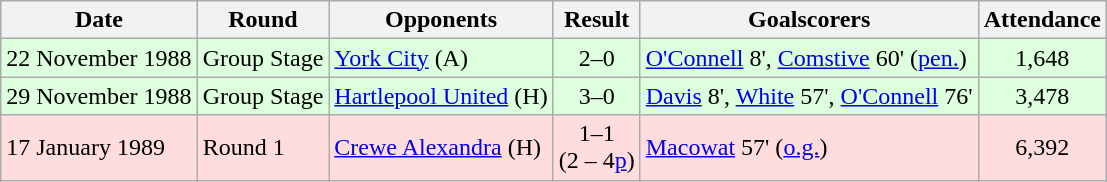<table class="wikitable">
<tr>
<th>Date</th>
<th>Round</th>
<th>Opponents</th>
<th>Result</th>
<th>Goalscorers</th>
<th>Attendance</th>
</tr>
<tr bgcolor="#ddffdd">
<td>22 November 1988</td>
<td>Group Stage</td>
<td><a href='#'>York City</a> (A)</td>
<td align="center">2–0</td>
<td><a href='#'>O'Connell</a> 8', <a href='#'>Comstive</a> 60' (<a href='#'>pen.</a>)</td>
<td align="center">1,648</td>
</tr>
<tr bgcolor="#ddffdd">
<td>29 November 1988</td>
<td>Group Stage</td>
<td><a href='#'>Hartlepool United</a> (H)</td>
<td align="center">3–0</td>
<td><a href='#'>Davis</a> 8', <a href='#'>White</a> 57', <a href='#'>O'Connell</a> 76'</td>
<td align="center">3,478</td>
</tr>
<tr bgcolor="#ffdddd">
<td>17 January 1989</td>
<td>Round 1</td>
<td><a href='#'>Crewe Alexandra</a> (H)</td>
<td align="center">1–1 <br>(2 – 4<a href='#'>p</a>)</td>
<td><a href='#'>Macowat</a> 57' (<a href='#'>o.g.</a>)</td>
<td align="center">6,392</td>
</tr>
</table>
